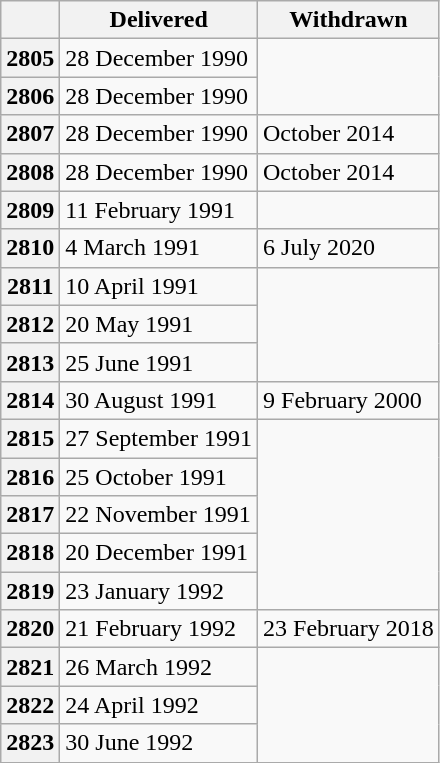<table class="wikitable">
<tr>
<th></th>
<th>Delivered</th>
<th>Withdrawn</th>
</tr>
<tr>
<th>2805</th>
<td>28 December 1990</td>
</tr>
<tr>
<th>2806</th>
<td>28 December 1990</td>
</tr>
<tr>
<th>2807</th>
<td>28 December 1990</td>
<td>October 2014</td>
</tr>
<tr>
<th>2808</th>
<td>28 December 1990</td>
<td>October 2014</td>
</tr>
<tr>
<th>2809</th>
<td>11 February 1991</td>
</tr>
<tr>
<th>2810</th>
<td>4 March 1991</td>
<td>6 July 2020</td>
</tr>
<tr>
<th>2811</th>
<td>10 April 1991</td>
</tr>
<tr>
<th>2812</th>
<td>20 May 1991</td>
</tr>
<tr>
<th>2813</th>
<td>25 June 1991</td>
</tr>
<tr>
<th>2814</th>
<td>30 August 1991</td>
<td>9 February 2000</td>
</tr>
<tr>
<th>2815</th>
<td>27 September 1991</td>
</tr>
<tr>
<th>2816</th>
<td>25 October 1991</td>
</tr>
<tr>
<th>2817</th>
<td>22 November 1991</td>
</tr>
<tr>
<th>2818</th>
<td>20 December 1991</td>
</tr>
<tr>
<th>2819</th>
<td>23 January 1992</td>
</tr>
<tr>
<th>2820</th>
<td>21 February 1992</td>
<td>23 February 2018</td>
</tr>
<tr>
<th>2821</th>
<td>26 March 1992</td>
</tr>
<tr>
<th>2822</th>
<td>24 April 1992</td>
</tr>
<tr>
<th>2823</th>
<td>30 June 1992</td>
</tr>
</table>
